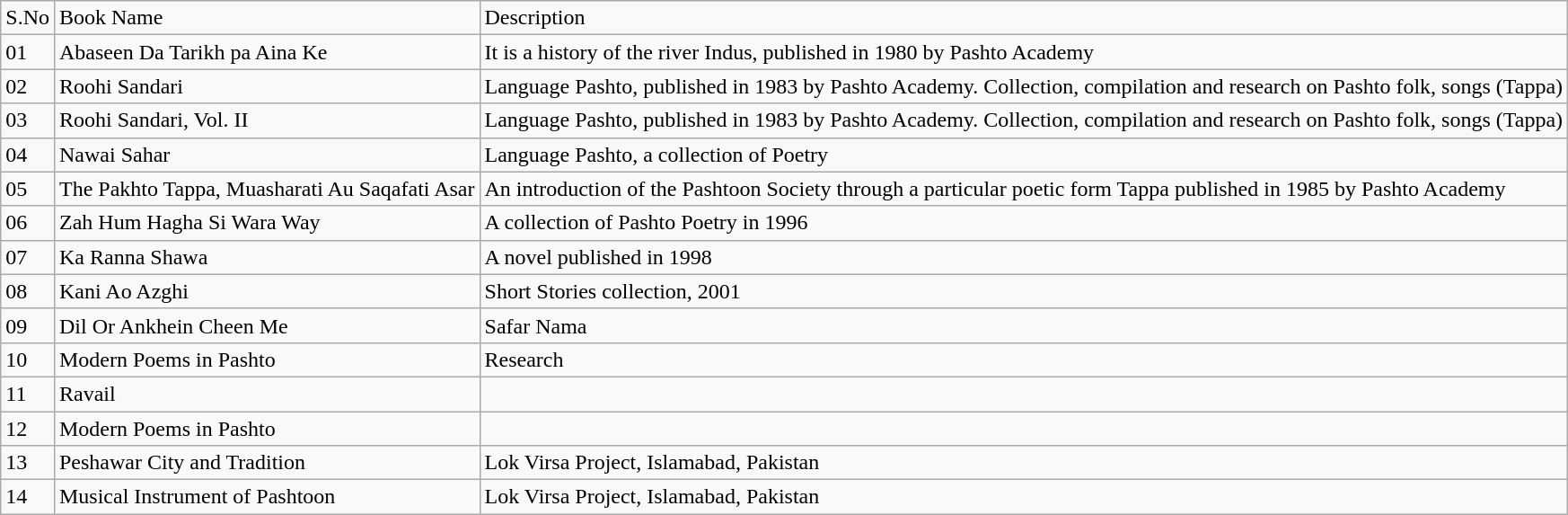<table class="wikitable">
<tr>
<td>S.No</td>
<td>Book Name</td>
<td>Description</td>
</tr>
<tr>
<td>01</td>
<td>Abaseen Da Tarikh pa Aina Ke</td>
<td>It is a history of the river Indus, published in 1980 by Pashto Academy</td>
</tr>
<tr>
<td>02</td>
<td>Roohi Sandari</td>
<td>Language Pashto, published in 1983 by Pashto Academy. Collection, compilation and research on Pashto folk, songs (Tappa)</td>
</tr>
<tr>
<td>03</td>
<td>Roohi Sandari, Vol. II</td>
<td>Language Pashto, published in 1983 by Pashto Academy. Collection, compilation and research on Pashto folk, songs (Tappa)</td>
</tr>
<tr>
<td>04</td>
<td>Nawai Sahar</td>
<td>Language Pashto, a collection of Poetry</td>
</tr>
<tr>
<td>05</td>
<td>The Pakhto Tappa, Muasharati Au Saqafati Asar</td>
<td>An introduction of the Pashtoon Society through a particular poetic form Tappa published in 1985 by Pashto Academy</td>
</tr>
<tr>
<td>06</td>
<td>Zah Hum Hagha Si Wara Way</td>
<td>A collection of Pashto Poetry in 1996</td>
</tr>
<tr>
<td>07</td>
<td>Ka Ranna Shawa</td>
<td>A novel published in 1998</td>
</tr>
<tr>
<td>08</td>
<td>Kani Ao Azghi</td>
<td>Short Stories collection, 2001</td>
</tr>
<tr>
<td>09</td>
<td>Dil Or Ankhein Cheen Me</td>
<td>Safar Nama</td>
</tr>
<tr>
<td>10</td>
<td>Modern Poems in Pashto</td>
<td>Research</td>
</tr>
<tr>
<td>11</td>
<td>Ravail</td>
<td></td>
</tr>
<tr>
<td>12</td>
<td>Modern Poems in Pashto</td>
<td></td>
</tr>
<tr>
<td>13</td>
<td>Peshawar City and Tradition</td>
<td>Lok Virsa Project, Islamabad, Pakistan</td>
</tr>
<tr>
<td>14</td>
<td>Musical Instrument of Pashtoon</td>
<td>Lok Virsa Project, Islamabad, Pakistan</td>
</tr>
</table>
